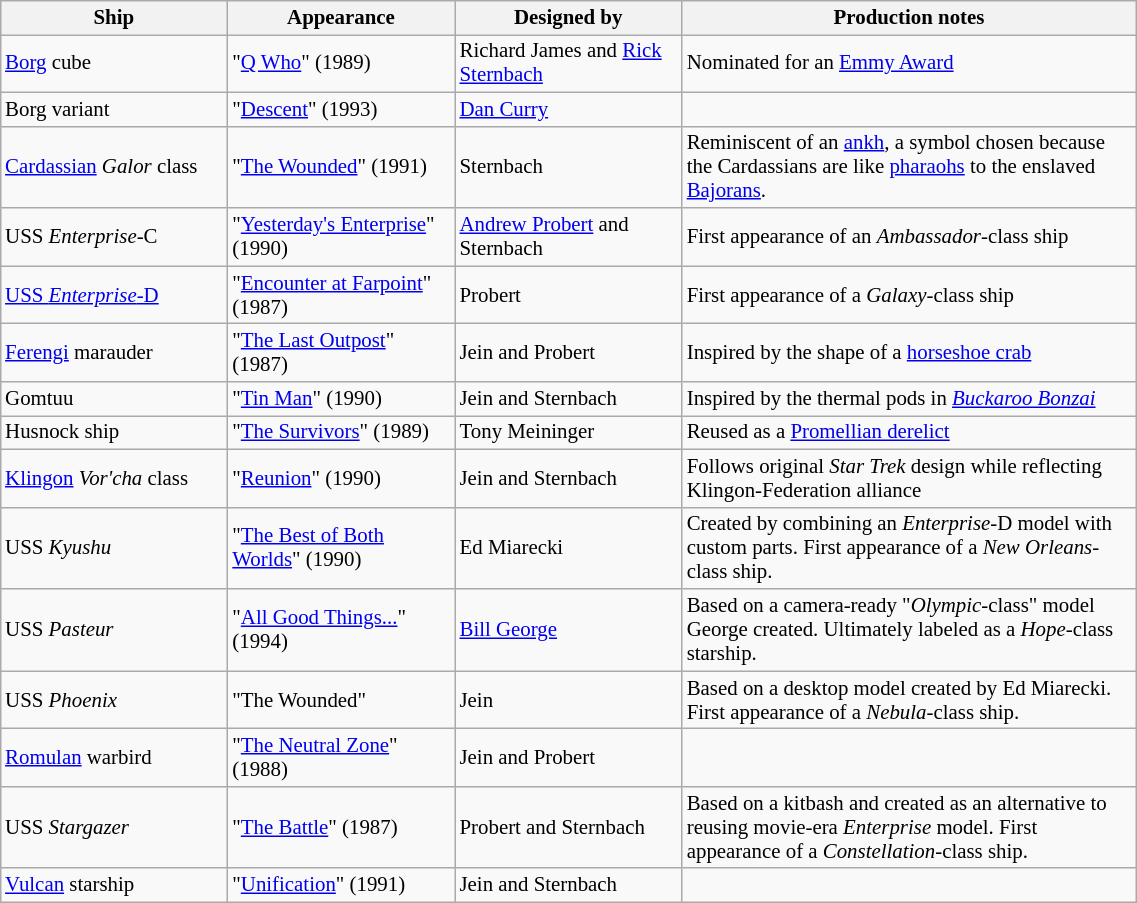<table class="wikitable" style="border:1; float:right; width:60%; margin:0 0 0.5em 1em; font-size:87%">
<tr>
<th width = 20%>Ship</th>
<th width = 20%>Appearance</th>
<th width = 20%>Designed by</th>
<th>Production notes</th>
</tr>
<tr>
<td><a href='#'>Borg</a> cube</td>
<td>"<a href='#'>Q Who</a>" (1989)</td>
<td>Richard James and <a href='#'>Rick Sternbach</a></td>
<td>Nominated for an <a href='#'>Emmy Award</a></td>
</tr>
<tr>
<td>Borg variant</td>
<td>"<a href='#'>Descent</a>" (1993)</td>
<td><a href='#'>Dan Curry</a></td>
<td></td>
</tr>
<tr>
<td><a href='#'>Cardassian</a> <em>Galor</em> class</td>
<td>"<a href='#'>The Wounded</a>" (1991)</td>
<td>Sternbach</td>
<td>Reminiscent of an <a href='#'>ankh</a>, a symbol chosen because the Cardassians are like <a href='#'>pharaohs</a> to the enslaved <a href='#'>Bajorans</a>.</td>
</tr>
<tr>
<td>USS <em>Enterprise</em>-C</td>
<td>"<a href='#'>Yesterday's Enterprise</a>" (1990)</td>
<td><a href='#'>Andrew Probert</a> and Sternbach</td>
<td>First appearance of an <em>Ambassador</em>-class ship</td>
</tr>
<tr>
<td><a href='#'>USS <em>Enterprise</em>-D</a></td>
<td>"<a href='#'>Encounter at Farpoint</a>" (1987)</td>
<td>Probert</td>
<td>First appearance of a <em>Galaxy</em>-class ship</td>
</tr>
<tr>
<td><a href='#'>Ferengi</a> marauder</td>
<td>"<a href='#'>The Last Outpost</a>" (1987)</td>
<td>Jein and Probert</td>
<td>Inspired by the shape of a <a href='#'>horseshoe crab</a></td>
</tr>
<tr>
<td>Gomtuu</td>
<td>"<a href='#'>Tin Man</a>" (1990)</td>
<td>Jein and Sternbach</td>
<td>Inspired by the thermal pods in <em><a href='#'>Buckaroo Bonzai</a></em></td>
</tr>
<tr>
<td>Husnock ship</td>
<td>"<a href='#'>The Survivors</a>" (1989)</td>
<td>Tony Meininger</td>
<td>Reused as a <a href='#'>Promellian derelict</a></td>
</tr>
<tr>
<td><a href='#'>Klingon</a> <em>Vor'cha</em> class</td>
<td>"<a href='#'>Reunion</a>" (1990)</td>
<td>Jein and Sternbach</td>
<td>Follows original <em>Star Trek</em> design while reflecting Klingon-Federation alliance</td>
</tr>
<tr>
<td>USS <em>Kyushu</em></td>
<td>"<a href='#'>The Best of Both Worlds</a>" (1990)</td>
<td>Ed Miarecki</td>
<td>Created by combining an <em>Enterprise</em>-D model with custom parts. First appearance of a <em>New Orleans</em>-class ship.</td>
</tr>
<tr>
<td>USS <em>Pasteur</em></td>
<td>"<a href='#'>All Good Things...</a>" (1994)</td>
<td><a href='#'>Bill George</a></td>
<td>Based on a camera-ready "<em>Olympic</em>-class" model George created. Ultimately labeled as a <em>Hope</em>-class starship.</td>
</tr>
<tr>
<td>USS <em>Phoenix</em></td>
<td>"The Wounded"</td>
<td>Jein</td>
<td>Based on a desktop model created by Ed Miarecki. First appearance of a <em>Nebula</em>-class ship.</td>
</tr>
<tr>
<td><a href='#'>Romulan</a> warbird</td>
<td>"<a href='#'>The Neutral Zone</a>" (1988)</td>
<td>Jein and Probert</td>
<td></td>
</tr>
<tr>
<td>USS <em>Stargazer</em></td>
<td>"<a href='#'>The Battle</a>" (1987)</td>
<td>Probert and Sternbach</td>
<td>Based on a kitbash and created as an alternative to reusing movie-era <em>Enterprise</em> model. First appearance of a <em>Constellation</em>-class ship.</td>
</tr>
<tr>
<td><a href='#'>Vulcan</a> starship</td>
<td>"<a href='#'>Unification</a>" (1991)</td>
<td>Jein and Sternbach</td>
<td></td>
</tr>
</table>
